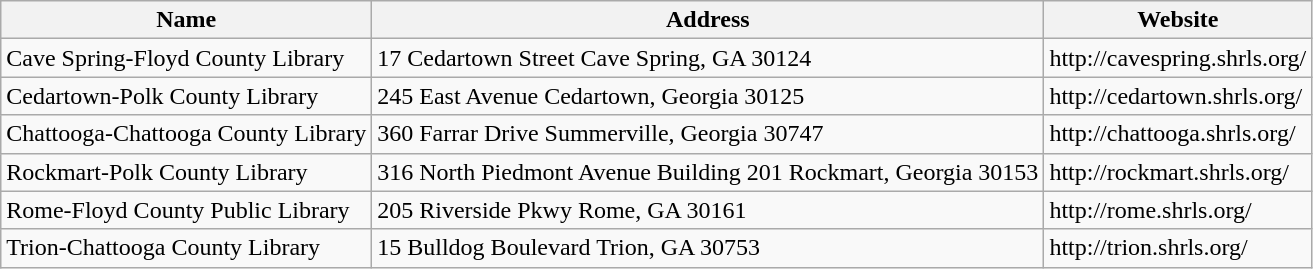<table class="wikitable">
<tr>
<th>Name</th>
<th>Address</th>
<th>Website</th>
</tr>
<tr>
<td>Cave Spring-Floyd County Library</td>
<td>17 Cedartown Street Cave Spring, GA 30124</td>
<td>http://cavespring.shrls.org/</td>
</tr>
<tr>
<td>Cedartown-Polk County Library</td>
<td>245 East Avenue Cedartown, Georgia 30125</td>
<td>http://cedartown.shrls.org/</td>
</tr>
<tr>
<td>Chattooga-Chattooga County Library</td>
<td>360 Farrar Drive Summerville, Georgia 30747</td>
<td>http://chattooga.shrls.org/</td>
</tr>
<tr>
<td>Rockmart-Polk County Library</td>
<td>316 North Piedmont Avenue Building 201 Rockmart, Georgia 30153</td>
<td>http://rockmart.shrls.org/</td>
</tr>
<tr>
<td>Rome-Floyd County Public Library</td>
<td>205 Riverside Pkwy Rome, GA 30161</td>
<td>http://rome.shrls.org/</td>
</tr>
<tr>
<td>Trion-Chattooga County Library</td>
<td>15 Bulldog Boulevard Trion, GA 30753</td>
<td>http://trion.shrls.org/</td>
</tr>
</table>
